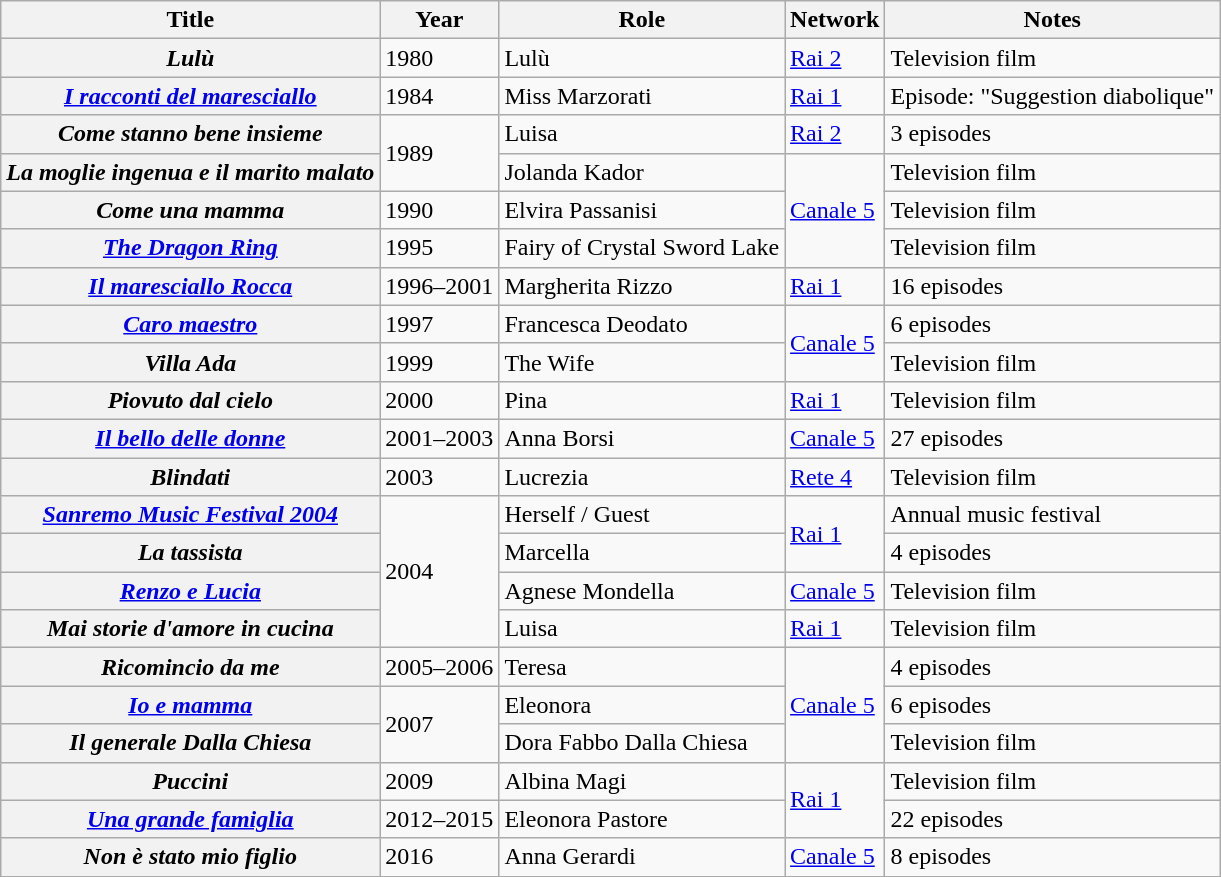<table class="wikitable plainrowheaders sortable">
<tr>
<th scope="col">Title</th>
<th scope="col">Year</th>
<th scope="col">Role</th>
<th scope="col">Network</th>
<th scope="col" class="unsortable">Notes</th>
</tr>
<tr>
<th scope="row"><em>Lulù</em></th>
<td>1980</td>
<td>Lulù</td>
<td><a href='#'>Rai 2</a></td>
<td>Television film</td>
</tr>
<tr>
<th scope="row"><em><a href='#'>I racconti del maresciallo</a></em></th>
<td>1984</td>
<td>Miss Marzorati</td>
<td><a href='#'>Rai 1</a></td>
<td>Episode: "Suggestion diabolique"</td>
</tr>
<tr>
<th scope="row"><em>Come stanno bene insieme</em></th>
<td rowspan="2">1989</td>
<td>Luisa</td>
<td><a href='#'>Rai 2</a></td>
<td>3 episodes</td>
</tr>
<tr>
<th scope="row"><em>La moglie ingenua e il marito malato</em></th>
<td>Jolanda Kador</td>
<td rowspan="3"><a href='#'>Canale 5</a></td>
<td>Television film</td>
</tr>
<tr>
<th scope="row"><em>Come una mamma</em></th>
<td>1990</td>
<td>Elvira Passanisi</td>
<td>Television film</td>
</tr>
<tr>
<th scope="row"><em><a href='#'>The Dragon Ring</a></em></th>
<td>1995</td>
<td>Fairy of Crystal Sword Lake</td>
<td>Television film</td>
</tr>
<tr>
<th scope="row"><em><a href='#'>Il maresciallo Rocca</a></em></th>
<td>1996–2001</td>
<td>Margherita Rizzo</td>
<td><a href='#'>Rai 1</a></td>
<td>16 episodes</td>
</tr>
<tr>
<th scope="row"><em><a href='#'>Caro maestro</a></em></th>
<td>1997</td>
<td>Francesca Deodato</td>
<td rowspan="2"><a href='#'>Canale 5</a></td>
<td>6 episodes</td>
</tr>
<tr>
<th scope="row"><em>Villa Ada</em></th>
<td>1999</td>
<td>The Wife</td>
<td>Television film</td>
</tr>
<tr>
<th scope="row"><em>Piovuto dal cielo</em></th>
<td>2000</td>
<td>Pina</td>
<td><a href='#'>Rai 1</a></td>
<td>Television film</td>
</tr>
<tr>
<th scope="row"><em><a href='#'>Il bello delle donne</a></em></th>
<td>2001–2003</td>
<td>Anna Borsi</td>
<td><a href='#'>Canale 5</a></td>
<td>27 episodes</td>
</tr>
<tr>
<th scope="row"><em>Blindati</em></th>
<td>2003</td>
<td>Lucrezia</td>
<td><a href='#'>Rete 4</a></td>
<td>Television film</td>
</tr>
<tr>
<th scope="row"><em><a href='#'>Sanremo Music Festival 2004</a></em></th>
<td rowspan="4">2004</td>
<td>Herself / Guest</td>
<td rowspan="2"><a href='#'>Rai 1</a></td>
<td>Annual music festival</td>
</tr>
<tr>
<th scope="row"><em>La tassista</em></th>
<td>Marcella</td>
<td>4 episodes</td>
</tr>
<tr>
<th scope="row"><em><a href='#'>Renzo e Lucia</a></em></th>
<td>Agnese Mondella</td>
<td><a href='#'>Canale 5</a></td>
<td>Television film</td>
</tr>
<tr>
<th scope="row"><em>Mai storie d'amore in cucina</em></th>
<td>Luisa</td>
<td><a href='#'>Rai 1</a></td>
<td>Television film</td>
</tr>
<tr>
<th scope="row"><em>Ricomincio da me</em></th>
<td>2005–2006</td>
<td>Teresa</td>
<td rowspan="3"><a href='#'>Canale 5</a></td>
<td>4 episodes</td>
</tr>
<tr>
<th scope="row"><em><a href='#'>Io e mamma</a></em></th>
<td rowspan="2">2007</td>
<td>Eleonora</td>
<td>6 episodes</td>
</tr>
<tr>
<th scope="row"><em>Il generale Dalla Chiesa</em></th>
<td>Dora Fabbo Dalla Chiesa</td>
<td>Television film</td>
</tr>
<tr>
<th scope="row"><em>Puccini</em></th>
<td>2009</td>
<td>Albina Magi</td>
<td rowspan="2"><a href='#'>Rai 1</a></td>
<td>Television film</td>
</tr>
<tr>
<th scope="row"><em><a href='#'>Una grande famiglia</a></em></th>
<td>2012–2015</td>
<td>Eleonora Pastore</td>
<td>22 episodes</td>
</tr>
<tr>
<th scope="row"><em>Non è stato mio figlio</em></th>
<td>2016</td>
<td>Anna Gerardi</td>
<td><a href='#'>Canale 5</a></td>
<td>8 episodes</td>
</tr>
</table>
